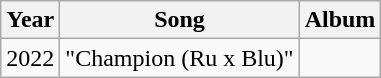<table class="wikitable">
<tr>
<th>Year</th>
<th>Song</th>
<th>Album</th>
</tr>
<tr>
<td>2022</td>
<td>"Champion (Ru x Blu)"<br></td>
<td></td>
</tr>
</table>
